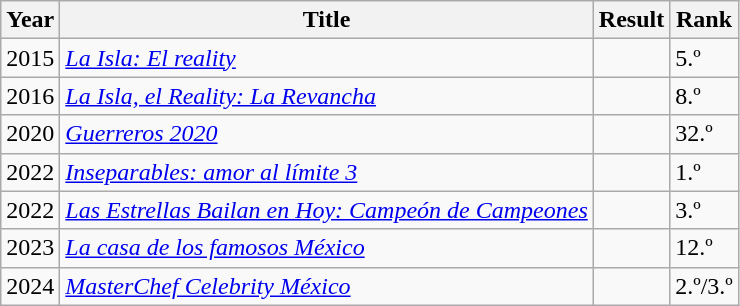<table class="wikitable">
<tr>
<th>Year</th>
<th>Title</th>
<th>Result</th>
<th>Rank</th>
</tr>
<tr>
<td>2015</td>
<td><em><a href='#'>La Isla: El reality</a></em></td>
<td></td>
<td>5.º</td>
</tr>
<tr>
<td>2016</td>
<td><em><a href='#'>La Isla, el Reality: La Revancha</a></em></td>
<td></td>
<td>8.º</td>
</tr>
<tr>
<td>2020</td>
<td><em><a href='#'>Guerreros 2020</a></em></td>
<td></td>
<td>32.º</td>
</tr>
<tr>
<td>2022</td>
<td><em><a href='#'>Inseparables: amor al límite 3</a></em></td>
<td></td>
<td>1.º</td>
</tr>
<tr>
<td>2022</td>
<td><em><a href='#'>Las Estrellas Bailan en Hoy: Campeón de Campeones</a></em></td>
<td></td>
<td>3.º</td>
</tr>
<tr>
<td>2023</td>
<td><em><a href='#'>La casa de los famosos México</a></em></td>
<td></td>
<td>12.º</td>
</tr>
<tr>
<td>2024</td>
<td><em><a href='#'>MasterChef Celebrity México</a></em></td>
<td></td>
<td>2.º/3.º</td>
</tr>
</table>
